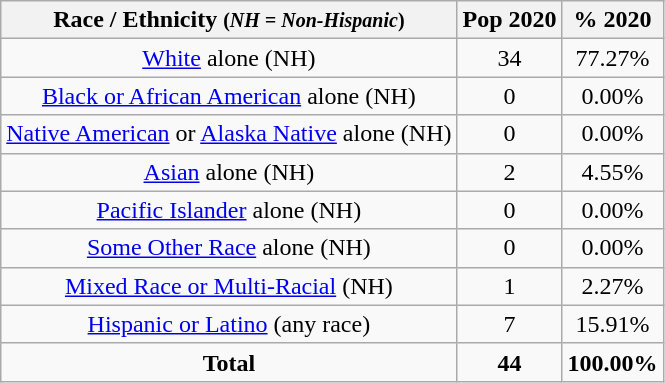<table class="wikitable" style="text-align:center;">
<tr>
<th>Race / Ethnicity <small>(<em>NH = Non-Hispanic</em>)</small></th>
<th>Pop 2020</th>
<th>% 2020</th>
</tr>
<tr>
<td><a href='#'>White</a> alone (NH)</td>
<td>34</td>
<td>77.27%</td>
</tr>
<tr>
<td><a href='#'>Black or African American</a> alone (NH)</td>
<td>0</td>
<td>0.00%</td>
</tr>
<tr>
<td><a href='#'>Native American</a> or <a href='#'>Alaska Native</a> alone (NH)</td>
<td>0</td>
<td>0.00%</td>
</tr>
<tr>
<td><a href='#'>Asian</a> alone (NH)</td>
<td>2</td>
<td>4.55%</td>
</tr>
<tr>
<td><a href='#'>Pacific Islander</a> alone (NH)</td>
<td>0</td>
<td>0.00%</td>
</tr>
<tr>
<td><a href='#'>Some Other Race</a> alone (NH)</td>
<td>0</td>
<td>0.00%</td>
</tr>
<tr>
<td><a href='#'>Mixed Race or Multi-Racial</a> (NH)</td>
<td>1</td>
<td>2.27%</td>
</tr>
<tr>
<td><a href='#'>Hispanic or Latino</a> (any race)</td>
<td>7</td>
<td>15.91%</td>
</tr>
<tr>
<td><strong>Total</strong></td>
<td><strong>44</strong></td>
<td><strong>100.00%</strong></td>
</tr>
</table>
